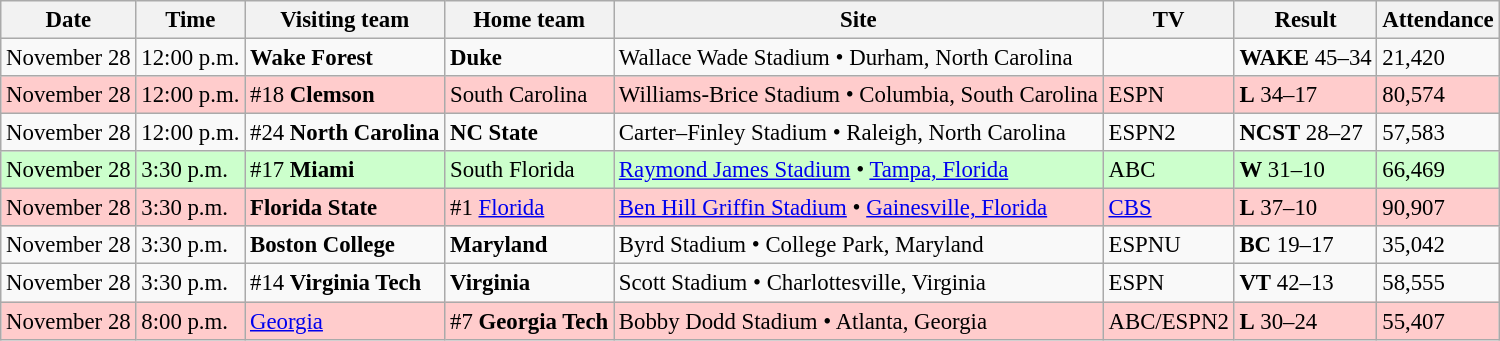<table class="wikitable" style="font-size:95%;">
<tr>
<th>Date</th>
<th>Time</th>
<th>Visiting team</th>
<th>Home team</th>
<th>Site</th>
<th>TV</th>
<th>Result</th>
<th>Attendance</th>
</tr>
<tr bgcolor=>
<td>November 28</td>
<td>12:00 p.m.</td>
<td><strong>Wake Forest</strong></td>
<td><strong>Duke</strong></td>
<td>Wallace Wade Stadium • Durham, North Carolina</td>
<td></td>
<td><strong>WAKE</strong> 45–34</td>
<td>21,420</td>
</tr>
<tr bgcolor=ffcccc>
<td>November 28</td>
<td>12:00 p.m.</td>
<td>#18 <strong>Clemson</strong></td>
<td>South Carolina</td>
<td>Williams-Brice Stadium • Columbia, South Carolina</td>
<td>ESPN</td>
<td><strong>L</strong> 34–17</td>
<td>80,574</td>
</tr>
<tr bgcolor=>
<td>November 28</td>
<td>12:00 p.m.</td>
<td>#24 <strong>North Carolina</strong></td>
<td><strong>NC State</strong></td>
<td>Carter–Finley Stadium • Raleigh, North Carolina</td>
<td>ESPN2</td>
<td><strong>NCST</strong> 28–27</td>
<td>57,583</td>
</tr>
<tr bgcolor=ccffcc>
<td>November 28</td>
<td>3:30 p.m.</td>
<td>#17 <strong>Miami</strong></td>
<td>South Florida</td>
<td><a href='#'>Raymond James Stadium</a> • <a href='#'>Tampa, Florida</a></td>
<td>ABC</td>
<td><strong>W</strong> 31–10</td>
<td>66,469</td>
</tr>
<tr bgcolor=ffcccc>
<td>November 28</td>
<td>3:30 p.m.</td>
<td><strong>Florida State</strong></td>
<td>#1 <a href='#'>Florida</a></td>
<td><a href='#'>Ben Hill Griffin Stadium</a> • <a href='#'>Gainesville, Florida</a></td>
<td><a href='#'>CBS</a></td>
<td><strong>L</strong> 37–10</td>
<td>90,907</td>
</tr>
<tr bgcolor=>
<td>November 28</td>
<td>3:30 p.m.</td>
<td><strong>Boston College</strong></td>
<td><strong>Maryland</strong></td>
<td>Byrd Stadium • College Park, Maryland</td>
<td>ESPNU</td>
<td><strong>BC</strong> 19–17</td>
<td>35,042</td>
</tr>
<tr bgcolor=>
<td>November 28</td>
<td>3:30 p.m.</td>
<td>#14 <strong>Virginia Tech</strong></td>
<td><strong>Virginia</strong></td>
<td>Scott Stadium • Charlottesville, Virginia</td>
<td>ESPN</td>
<td><strong>VT</strong> 42–13</td>
<td>58,555</td>
</tr>
<tr bgcolor=ffcccc>
<td>November 28</td>
<td>8:00 p.m.</td>
<td><a href='#'>Georgia</a></td>
<td>#7 <strong>Georgia Tech</strong></td>
<td>Bobby Dodd Stadium • Atlanta, Georgia</td>
<td>ABC/ESPN2</td>
<td><strong>L</strong> 30–24</td>
<td>55,407</td>
</tr>
</table>
